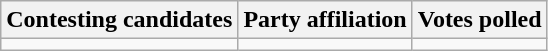<table class="wikitable sortable">
<tr>
<th>Contesting candidates</th>
<th>Party affiliation</th>
<th>Votes polled</th>
</tr>
<tr>
<td></td>
<td></td>
<td></td>
</tr>
</table>
